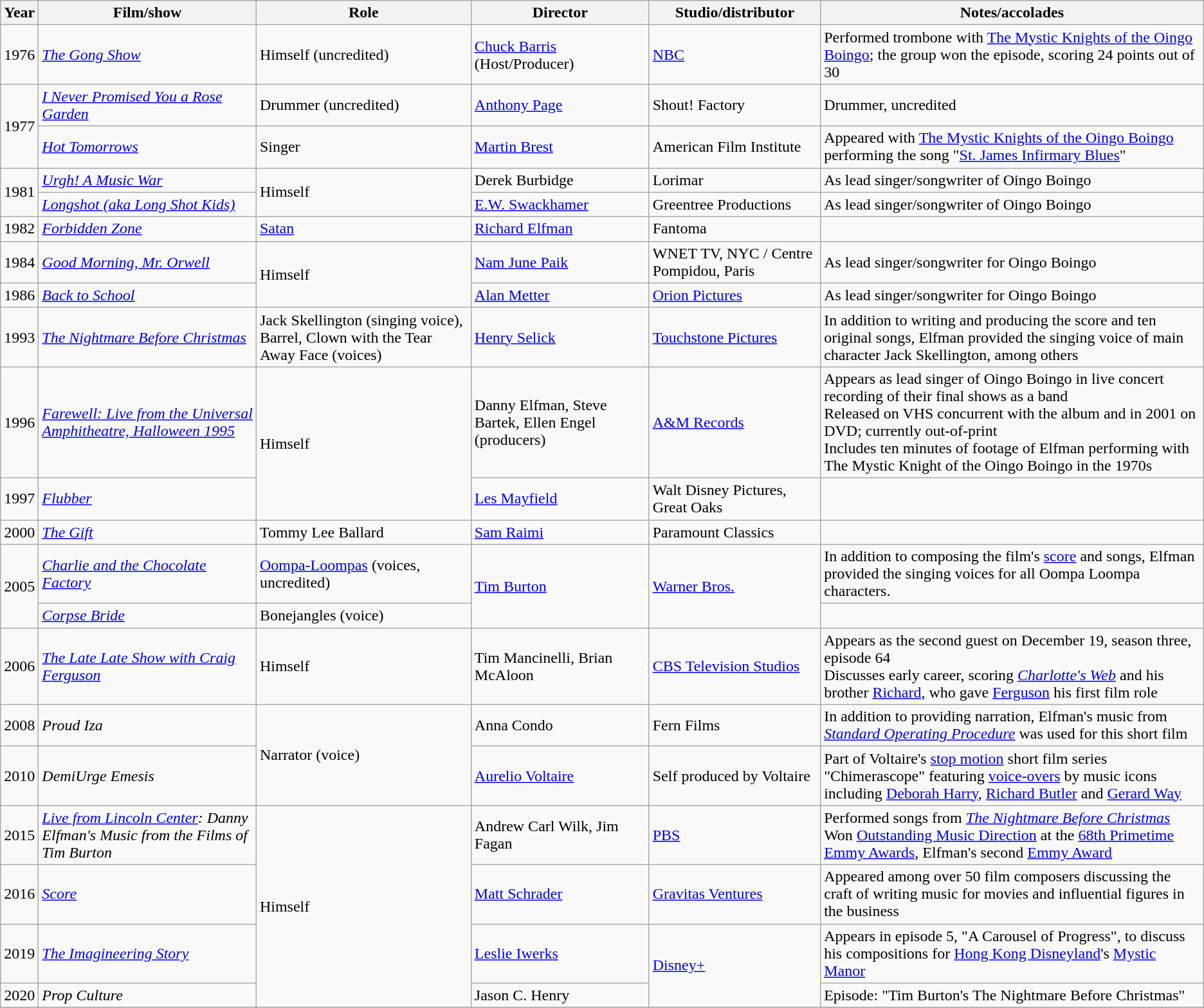<table class="wikitable">
<tr>
<th>Year</th>
<th>Film/show</th>
<th>Role</th>
<th>Director</th>
<th>Studio/distributor</th>
<th>Notes/accolades</th>
</tr>
<tr>
<td>1976</td>
<td><em><a href='#'>The Gong Show</a></em></td>
<td>Himself (uncredited)</td>
<td><a href='#'>Chuck Barris</a> (Host/Producer)</td>
<td><a href='#'>NBC</a></td>
<td>Performed trombone with <a href='#'>The Mystic Knights of the Oingo Boingo</a>; the group won the episode, scoring 24 points out of 30</td>
</tr>
<tr>
<td rowspan="2">1977</td>
<td><em><a href='#'>I Never Promised You a Rose Garden</a></em></td>
<td>Drummer (uncredited)</td>
<td><a href='#'>Anthony Page</a></td>
<td>Shout! Factory</td>
<td>Drummer, uncredited</td>
</tr>
<tr>
<td><em><a href='#'>Hot Tomorrows</a></em></td>
<td>Singer</td>
<td><a href='#'>Martin Brest</a></td>
<td>American Film Institute</td>
<td>Appeared with <a href='#'>The Mystic Knights of the Oingo Boingo</a> performing the song "<a href='#'>St. James Infirmary Blues</a>"</td>
</tr>
<tr>
<td rowspan="2">1981</td>
<td><em><a href='#'>Urgh! A Music War</a></em></td>
<td rowspan="2">Himself</td>
<td>Derek Burbidge</td>
<td>Lorimar</td>
<td>As lead singer/songwriter of Oingo Boingo</td>
</tr>
<tr>
<td><em><a href='#'>Longshot (aka Long Shot Kids)</a></em></td>
<td><a href='#'>E.W. Swackhamer</a></td>
<td>Greentree Productions</td>
<td>As lead singer/songwriter of Oingo Boingo</td>
</tr>
<tr>
<td>1982</td>
<td><em><a href='#'>Forbidden Zone</a></em></td>
<td><a href='#'>Satan</a></td>
<td><a href='#'>Richard Elfman</a></td>
<td>Fantoma</td>
<td></td>
</tr>
<tr>
<td>1984</td>
<td><em><a href='#'>Good Morning, Mr. Orwell</a></em></td>
<td rowspan="2">Himself</td>
<td><a href='#'>Nam June Paik</a></td>
<td>WNET TV, NYC / Centre Pompidou, Paris</td>
<td>As lead singer/songwriter for Oingo Boingo</td>
</tr>
<tr>
<td>1986</td>
<td><em><a href='#'>Back to School</a></em></td>
<td><a href='#'>Alan Metter</a></td>
<td><a href='#'>Orion Pictures</a></td>
<td>As lead singer/songwriter for Oingo Boingo</td>
</tr>
<tr>
<td>1993</td>
<td><em><a href='#'>The Nightmare Before Christmas</a></em></td>
<td>Jack Skellington (singing voice), Barrel, Clown with the Tear Away Face (voices)</td>
<td><a href='#'>Henry Selick</a></td>
<td><a href='#'>Touchstone Pictures</a></td>
<td>In addition to writing and producing the score and ten original songs, Elfman provided the singing voice of main character Jack Skellington, among others</td>
</tr>
<tr>
<td>1996</td>
<td><em><a href='#'>Farewell: Live from the Universal Amphitheatre, Halloween 1995</a></em></td>
<td rowspan="2">Himself</td>
<td>Danny Elfman, Steve Bartek, Ellen Engel (producers)</td>
<td><a href='#'>A&M Records</a></td>
<td>Appears as lead singer of Oingo Boingo in live concert recording of their final shows as a band<br>Released on VHS concurrent with the album and in 2001 on DVD; currently out-of-print<br>Includes ten minutes of footage of Elfman performing with The Mystic Knight of the Oingo Boingo in the 1970s</td>
</tr>
<tr>
<td>1997</td>
<td><em><a href='#'>Flubber</a></em></td>
<td><a href='#'>Les Mayfield</a></td>
<td>Walt Disney Pictures, Great Oaks</td>
<td></td>
</tr>
<tr>
<td>2000</td>
<td><em><a href='#'>The Gift</a></em></td>
<td>Tommy Lee Ballard</td>
<td><a href='#'>Sam Raimi</a></td>
<td>Paramount Classics</td>
<td></td>
</tr>
<tr>
<td rowspan="2">2005</td>
<td><em><a href='#'>Charlie and the Chocolate Factory</a></em></td>
<td><a href='#'>Oompa-Loompas</a> (voices, uncredited)</td>
<td rowspan="2"><a href='#'>Tim Burton</a></td>
<td rowspan="2"><a href='#'>Warner Bros.</a></td>
<td>In addition to composing the film's <a href='#'>score</a> and songs, Elfman provided the singing voices for all Oompa Loompa characters.</td>
</tr>
<tr>
<td><em><a href='#'>Corpse Bride</a></em></td>
<td>Bonejangles (voice)</td>
<td></td>
</tr>
<tr>
<td>2006</td>
<td><em><a href='#'>The Late Late Show with Craig Ferguson</a></em></td>
<td>Himself</td>
<td>Tim Mancinelli, Brian McAloon</td>
<td><a href='#'>CBS Television Studios</a></td>
<td>Appears as the second guest on December 19, season three, episode 64<br>Discusses early career, scoring <a href='#'><em>Charlotte's Web</em></a> and his brother <a href='#'>Richard</a>, who gave <a href='#'>Ferguson</a> his first film role</td>
</tr>
<tr>
<td>2008</td>
<td><em>Proud Iza</em></td>
<td rowspan="2">Narrator (voice)</td>
<td>Anna Condo</td>
<td>Fern Films</td>
<td>In addition to providing narration, Elfman's music from <em><a href='#'>Standard Operating Procedure</a></em> was used for this short film</td>
</tr>
<tr>
<td>2010</td>
<td><em>DemiUrge Emesis</em></td>
<td><a href='#'>Aurelio Voltaire</a></td>
<td>Self produced by Voltaire</td>
<td>Part of Voltaire's <a href='#'>stop motion</a> short film series "Chimerascope" featuring <a href='#'>voice-overs</a> by music icons including <a href='#'>Deborah Harry</a>, <a href='#'>Richard Butler</a> and <a href='#'>Gerard Way</a></td>
</tr>
<tr>
<td>2015</td>
<td><em><a href='#'>Live from Lincoln Center</a>: Danny Elfman's Music from the Films of Tim Burton</em></td>
<td rowspan="4">Himself</td>
<td>Andrew Carl Wilk, Jim Fagan</td>
<td><a href='#'>PBS</a></td>
<td>Performed songs from <em><a href='#'>The Nightmare Before Christmas</a></em><br>Won <a href='#'>Outstanding Music Direction</a> at the <a href='#'>68th Primetime Emmy Awards</a>, Elfman's second <a href='#'>Emmy Award</a></td>
</tr>
<tr>
<td>2016</td>
<td><em><a href='#'>Score</a></em></td>
<td><a href='#'>Matt Schrader</a></td>
<td><a href='#'>Gravitas Ventures</a></td>
<td>Appeared among over 50 film composers discussing the craft of writing music for movies and influential figures in the business</td>
</tr>
<tr>
<td>2019</td>
<td><em><a href='#'>The Imagineering Story</a></em></td>
<td><a href='#'>Leslie Iwerks</a></td>
<td rowspan="2"><a href='#'>Disney+</a></td>
<td>Appears in episode 5, "A Carousel of Progress", to discuss his compositions for <a href='#'>Hong Kong Disneyland</a>'s <a href='#'>Mystic Manor</a></td>
</tr>
<tr>
<td>2020</td>
<td><em>Prop Culture</em></td>
<td>Jason C. Henry</td>
<td>Episode: "Tim Burton's The Nightmare Before Christmas"</td>
</tr>
<tr>
</tr>
</table>
